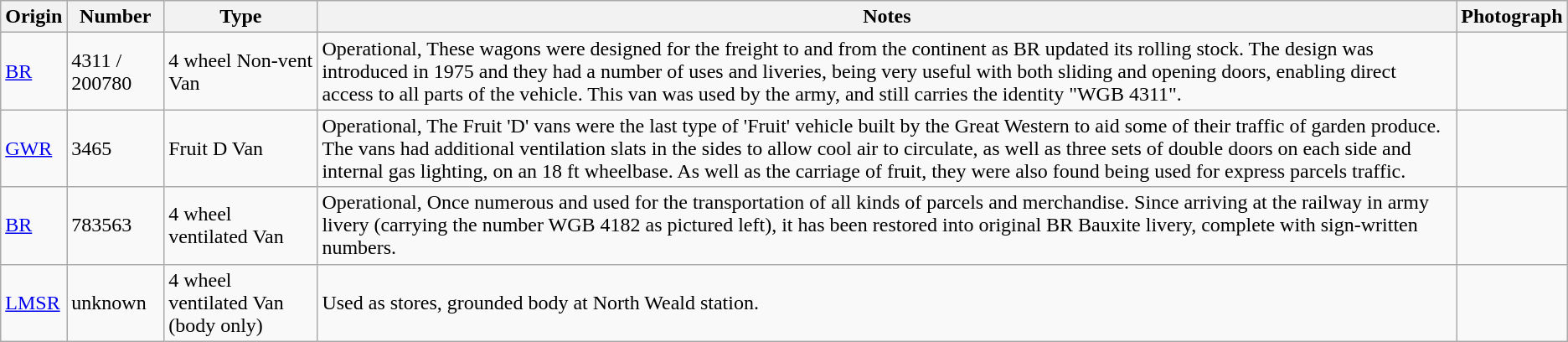<table class="wikitable">
<tr>
<th>Origin</th>
<th>Number</th>
<th>Type</th>
<th>Notes</th>
<th>Photograph</th>
</tr>
<tr>
<td><a href='#'>BR</a></td>
<td>4311 / 200780</td>
<td>4 wheel Non-vent Van</td>
<td>Operational, These wagons were designed for the freight to and from the continent as BR updated its rolling stock. The design was introduced in 1975 and they had a number of uses and liveries, being very useful with both sliding and opening doors, enabling direct access to all parts of the vehicle. This van was used by the army, and still carries the identity "WGB 4311".</td>
<td></td>
</tr>
<tr>
<td><a href='#'>GWR</a></td>
<td>3465</td>
<td>Fruit D Van</td>
<td>Operational, The Fruit 'D' vans were the last type of 'Fruit' vehicle built by the Great Western to aid some of their traffic of garden produce. The vans had additional ventilation slats in the sides to allow cool air to circulate, as well as three sets of double doors on each side and internal gas lighting, on an 18 ft wheelbase. As well as the carriage of fruit, they were also found being used for express parcels traffic.</td>
<td></td>
</tr>
<tr>
<td><a href='#'>BR</a></td>
<td>783563</td>
<td>4 wheel ventilated Van</td>
<td>Operational, Once numerous and used for the transportation of all kinds of parcels and merchandise. Since arriving at the railway in army livery (carrying the number WGB 4182 as pictured left), it has been restored into original BR Bauxite livery, complete with sign-written numbers.</td>
<td></td>
</tr>
<tr>
<td><a href='#'>LMSR</a></td>
<td>unknown</td>
<td>4 wheel ventilated Van (body only)</td>
<td>Used as stores, grounded body at North Weald station.</td>
<td></td>
</tr>
</table>
